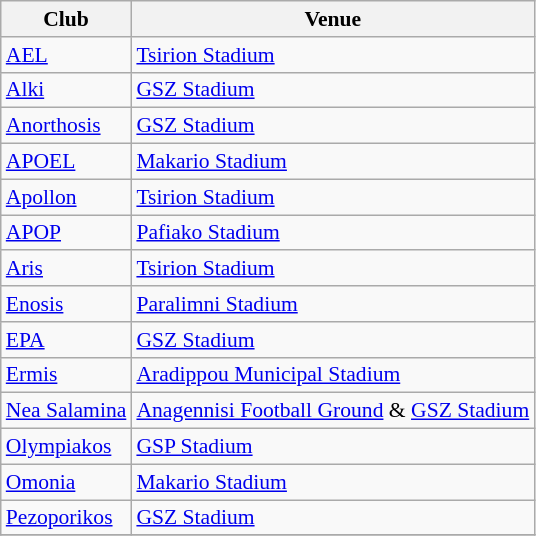<table class="wikitable" style="font-size:90%">
<tr>
<th>Club</th>
<th>Venue</th>
</tr>
<tr>
<td><a href='#'>AEL</a></td>
<td><a href='#'>Tsirion Stadium</a></td>
</tr>
<tr>
<td><a href='#'>Alki</a></td>
<td><a href='#'>GSZ Stadium</a></td>
</tr>
<tr>
<td><a href='#'>Anorthosis</a></td>
<td><a href='#'>GSZ Stadium</a></td>
</tr>
<tr>
<td><a href='#'>APOEL</a></td>
<td><a href='#'>Makario Stadium</a></td>
</tr>
<tr>
<td><a href='#'>Apollon</a></td>
<td><a href='#'>Tsirion Stadium</a></td>
</tr>
<tr>
<td><a href='#'>APOP</a></td>
<td><a href='#'>Pafiako Stadium</a></td>
</tr>
<tr>
<td><a href='#'>Aris</a></td>
<td><a href='#'>Tsirion Stadium</a></td>
</tr>
<tr>
<td><a href='#'>Enosis</a></td>
<td><a href='#'>Paralimni Stadium</a></td>
</tr>
<tr>
<td><a href='#'>EPA</a></td>
<td><a href='#'>GSZ Stadium</a></td>
</tr>
<tr>
<td><a href='#'>Ermis</a></td>
<td><a href='#'>Aradippou Municipal Stadium</a></td>
</tr>
<tr>
<td><a href='#'>Nea Salamina</a></td>
<td><a href='#'>Anagennisi Football Ground</a> & <a href='#'>GSZ Stadium</a></td>
</tr>
<tr>
<td><a href='#'>Olympiakos</a></td>
<td><a href='#'>GSP Stadium</a></td>
</tr>
<tr>
<td><a href='#'>Omonia</a></td>
<td><a href='#'>Makario Stadium</a></td>
</tr>
<tr>
<td><a href='#'>Pezoporikos</a></td>
<td><a href='#'>GSZ Stadium</a></td>
</tr>
<tr>
</tr>
</table>
